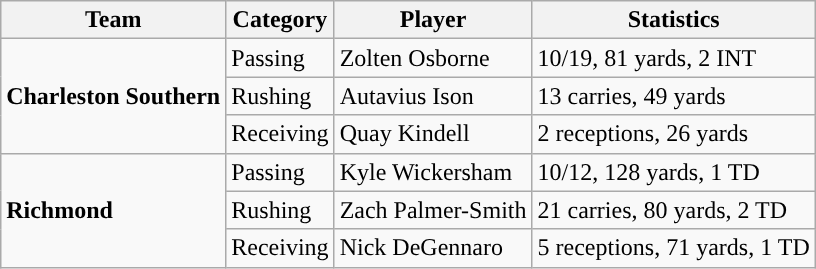<table class="wikitable" style="float: right;">
<tr>
<th>Team</th>
<th>Category</th>
<th>Player</th>
<th>Statistics</th>
</tr>
<tr>
<td rowspan=3><strong>Charleston Southern</strong></td>
<td>Passing</td>
<td>Zolten Osborne</td>
<td>10/19, 81 yards, 2 INT</td>
</tr>
<tr>
<td>Rushing</td>
<td>Autavius Ison</td>
<td>13 carries, 49 yards</td>
</tr>
<tr>
<td>Receiving</td>
<td>Quay Kindell</td>
<td>2 receptions, 26 yards</td>
</tr>
<tr>
<td rowspan=3><strong>Richmond</strong></td>
<td>Passing</td>
<td>Kyle Wickersham</td>
<td>10/12, 128 yards, 1 TD</td>
</tr>
<tr>
<td>Rushing</td>
<td>Zach Palmer-Smith</td>
<td>21 carries, 80 yards, 2 TD</td>
</tr>
<tr>
<td>Receiving</td>
<td>Nick DeGennaro</td>
<td>5 receptions, 71 yards, 1 TD</td>
</tr>
</table>
